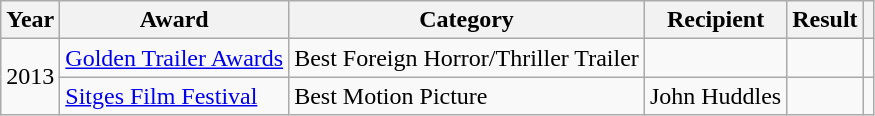<table class="wikitable sortable">
<tr>
<th>Year</th>
<th>Award</th>
<th>Category</th>
<th>Recipient</th>
<th>Result</th>
<th class="unsortable"></th>
</tr>
<tr>
<td rowspan="2">2013</td>
<td><a href='#'>Golden Trailer Awards</a></td>
<td>Best Foreign Horror/Thriller Trailer</td>
<td></td>
<td></td>
<td></td>
</tr>
<tr>
<td><a href='#'>Sitges Film Festival</a></td>
<td>Best Motion Picture</td>
<td>John Huddles</td>
<td></td>
<td></td>
</tr>
</table>
